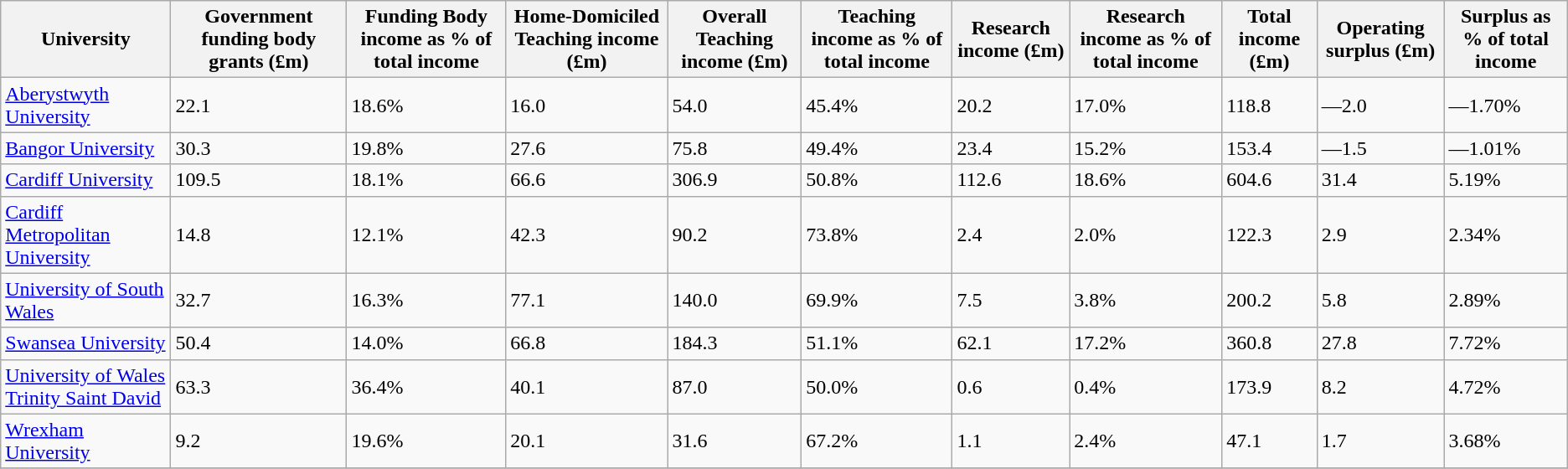<table class="sortable wikitable">
<tr>
<th>University</th>
<th data-sort-type="number">Government funding body grants (£m)</th>
<th data-sort-type="number">Funding Body income as % of total income</th>
<th data-sort-type="number">Home-Domiciled Teaching income (£m)</th>
<th data-sort-type="number">Overall Teaching income (£m)</th>
<th data-sort-type="number">Teaching income as % of total income</th>
<th data-sort-type="number">Research income (£m)</th>
<th data-sort-type="number">Research income as % of total income</th>
<th data-sort-type="number">Total income (£m)</th>
<th data-sort-type="number">Operating surplus (£m)</th>
<th data-sort-type="number">Surplus as % of total income</th>
</tr>
<tr>
<td><a href='#'>Aberystwyth University</a></td>
<td>22.1</td>
<td>18.6%</td>
<td>16.0</td>
<td>54.0</td>
<td>45.4%</td>
<td>20.2</td>
<td>17.0%</td>
<td>118.8</td>
<td>—2.0</td>
<td>—1.70%</td>
</tr>
<tr>
<td><a href='#'>Bangor University</a></td>
<td>30.3</td>
<td>19.8%</td>
<td>27.6</td>
<td>75.8</td>
<td>49.4%</td>
<td>23.4</td>
<td>15.2%</td>
<td>153.4</td>
<td>—1.5</td>
<td>—1.01%</td>
</tr>
<tr>
<td><a href='#'>Cardiff University</a></td>
<td>109.5</td>
<td>18.1%</td>
<td>66.6</td>
<td>306.9</td>
<td>50.8%</td>
<td>112.6</td>
<td>18.6%</td>
<td>604.6</td>
<td>31.4</td>
<td>5.19%</td>
</tr>
<tr>
<td><a href='#'>Cardiff Metropolitan University</a></td>
<td>14.8</td>
<td>12.1%</td>
<td>42.3</td>
<td>90.2</td>
<td>73.8%</td>
<td>2.4</td>
<td>2.0%</td>
<td>122.3</td>
<td>2.9</td>
<td>2.34%</td>
</tr>
<tr>
<td><a href='#'>University of South Wales</a></td>
<td>32.7</td>
<td>16.3%</td>
<td>77.1</td>
<td>140.0</td>
<td>69.9%</td>
<td>7.5</td>
<td>3.8%</td>
<td>200.2</td>
<td>5.8</td>
<td>2.89%</td>
</tr>
<tr>
<td><a href='#'>Swansea University</a></td>
<td>50.4</td>
<td>14.0%</td>
<td>66.8</td>
<td>184.3</td>
<td>51.1%</td>
<td>62.1</td>
<td>17.2%</td>
<td>360.8</td>
<td>27.8</td>
<td>7.72%</td>
</tr>
<tr>
<td><a href='#'>University of Wales Trinity Saint David</a></td>
<td>63.3</td>
<td>36.4%</td>
<td>40.1</td>
<td>87.0</td>
<td>50.0%</td>
<td>0.6</td>
<td>0.4%</td>
<td>173.9</td>
<td>8.2</td>
<td>4.72%</td>
</tr>
<tr>
<td><a href='#'>Wrexham University</a></td>
<td>9.2</td>
<td>19.6%</td>
<td>20.1</td>
<td>31.6</td>
<td>67.2%</td>
<td>1.1</td>
<td>2.4%</td>
<td>47.1</td>
<td>1.7</td>
<td>3.68%</td>
</tr>
<tr>
</tr>
</table>
